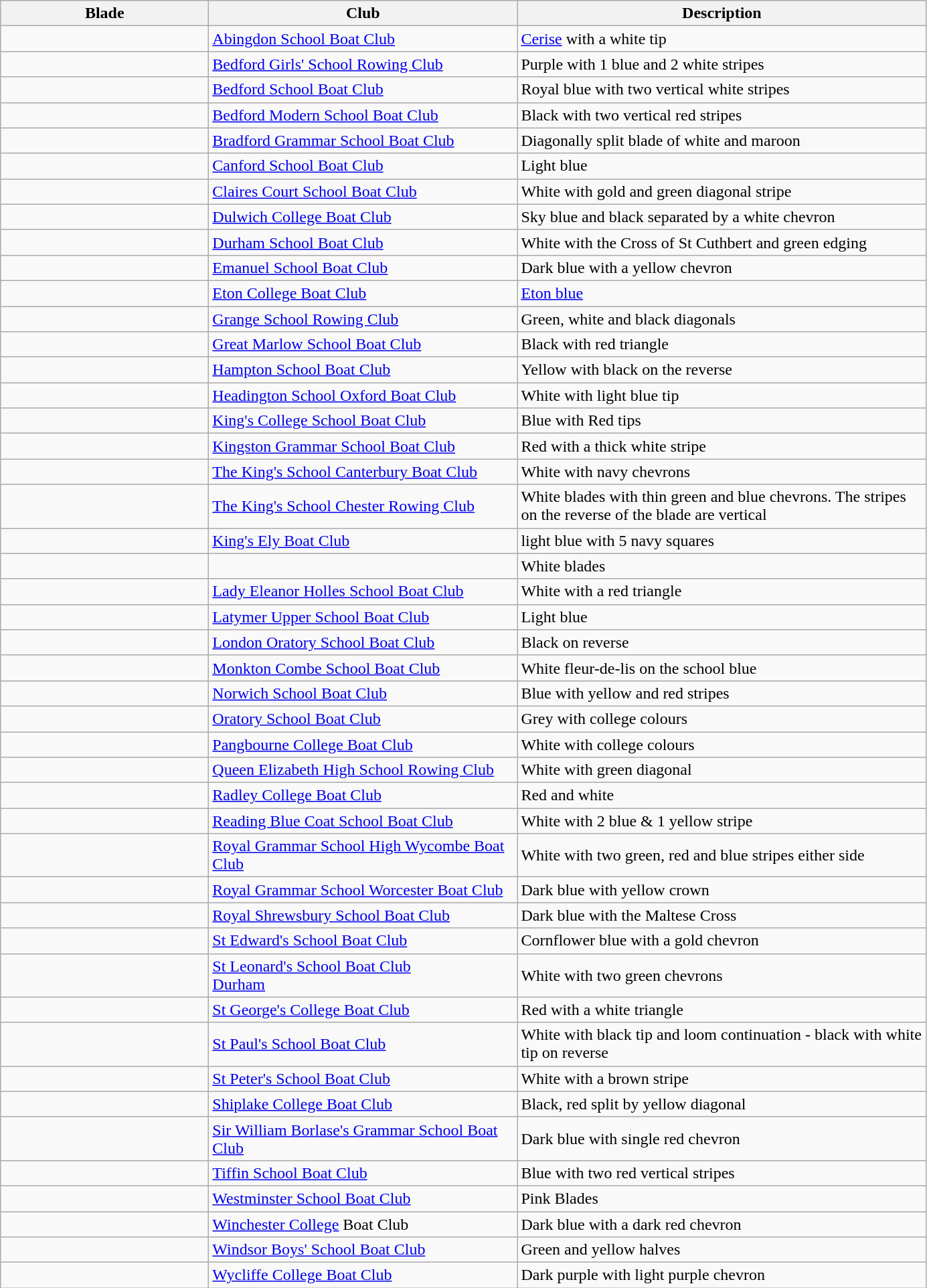<table class="wikitable">
<tr>
<th width=200>Blade</th>
<th width=300>Club</th>
<th width=400>Description</th>
</tr>
<tr>
<td></td>
<td><a href='#'>Abingdon School Boat Club</a></td>
<td><a href='#'>Cerise</a> with a white tip</td>
</tr>
<tr>
<td></td>
<td><a href='#'>Bedford Girls' School Rowing Club</a></td>
<td>Purple with 1 blue and 2 white stripes</td>
</tr>
<tr>
<td></td>
<td><a href='#'>Bedford School Boat Club</a></td>
<td>Royal blue with two vertical white stripes</td>
</tr>
<tr>
<td></td>
<td><a href='#'>Bedford Modern School Boat Club</a></td>
<td>Black with two vertical red stripes</td>
</tr>
<tr>
<td></td>
<td><a href='#'>Bradford Grammar School Boat Club</a></td>
<td>Diagonally split blade of white and maroon</td>
</tr>
<tr>
<td></td>
<td><a href='#'>Canford School Boat Club</a></td>
<td>Light blue</td>
</tr>
<tr>
<td></td>
<td><a href='#'>Claires Court School Boat Club</a></td>
<td>White with gold and green diagonal stripe</td>
</tr>
<tr>
<td></td>
<td><a href='#'>Dulwich College Boat Club</a></td>
<td>Sky blue and black separated by a white chevron</td>
</tr>
<tr>
<td></td>
<td><a href='#'>Durham School Boat Club</a></td>
<td>White with the Cross of St Cuthbert and green edging</td>
</tr>
<tr>
<td></td>
<td><a href='#'>Emanuel School Boat Club</a></td>
<td>Dark blue with a yellow chevron</td>
</tr>
<tr>
<td></td>
<td><a href='#'>Eton College Boat Club</a></td>
<td><a href='#'>Eton blue</a></td>
</tr>
<tr>
<td></td>
<td><a href='#'>Grange School Rowing Club</a></td>
<td>Green, white and black diagonals</td>
</tr>
<tr>
<td></td>
<td><a href='#'>Great Marlow School Boat Club</a></td>
<td>Black with red triangle</td>
</tr>
<tr>
<td></td>
<td><a href='#'>Hampton School Boat Club</a></td>
<td>Yellow with black on the reverse</td>
</tr>
<tr>
<td></td>
<td><a href='#'>Headington School Oxford Boat Club</a></td>
<td>White with light blue tip</td>
</tr>
<tr>
<td></td>
<td><a href='#'>King's College School Boat Club</a></td>
<td>Blue with Red tips</td>
</tr>
<tr>
<td></td>
<td><a href='#'>Kingston Grammar School Boat Club</a></td>
<td>Red with a thick white stripe</td>
</tr>
<tr>
<td></td>
<td><a href='#'>The King's School Canterbury Boat Club</a></td>
<td>White with navy chevrons</td>
</tr>
<tr>
<td></td>
<td><a href='#'>The King's School Chester Rowing Club</a></td>
<td>White blades with thin green and blue chevrons. The stripes on the reverse of the blade are vertical</td>
</tr>
<tr>
<td></td>
<td><a href='#'>King's Ely Boat Club</a></td>
<td>light blue with 5 navy squares</td>
</tr>
<tr>
<td></td>
<td></td>
<td>White blades</td>
</tr>
<tr>
<td></td>
<td><a href='#'>Lady Eleanor Holles School Boat Club</a></td>
<td>White with a red triangle</td>
</tr>
<tr>
<td></td>
<td><a href='#'>Latymer Upper School Boat Club</a></td>
<td>Light blue</td>
</tr>
<tr>
<td></td>
<td><a href='#'>London Oratory School Boat Club</a></td>
<td>Black on reverse</td>
</tr>
<tr>
<td></td>
<td><a href='#'>Monkton Combe School Boat Club</a></td>
<td>White fleur-de-lis on the school blue</td>
</tr>
<tr>
<td></td>
<td><a href='#'>Norwich School Boat Club</a></td>
<td>Blue with yellow and red stripes</td>
</tr>
<tr>
<td></td>
<td><a href='#'>Oratory School Boat Club</a></td>
<td>Grey with college colours</td>
</tr>
<tr>
<td></td>
<td><a href='#'>Pangbourne College Boat Club</a></td>
<td>White with college colours</td>
</tr>
<tr>
<td></td>
<td><a href='#'>Queen Elizabeth High School Rowing Club</a></td>
<td>White with green diagonal</td>
</tr>
<tr>
<td></td>
<td><a href='#'>Radley College Boat Club</a></td>
<td>Red and white</td>
</tr>
<tr>
<td></td>
<td><a href='#'>Reading Blue Coat School Boat Club</a></td>
<td>White with 2 blue & 1 yellow stripe</td>
</tr>
<tr>
<td></td>
<td><a href='#'>Royal Grammar School High Wycombe Boat Club</a></td>
<td>White with two green, red and blue stripes either side</td>
</tr>
<tr>
<td></td>
<td><a href='#'>Royal Grammar School Worcester Boat Club</a></td>
<td>Dark blue with yellow crown</td>
</tr>
<tr>
<td></td>
<td><a href='#'>Royal Shrewsbury School Boat Club</a></td>
<td>Dark blue with the Maltese Cross</td>
</tr>
<tr>
<td></td>
<td><a href='#'>St Edward's School Boat Club</a></td>
<td>Cornflower blue with a gold chevron</td>
</tr>
<tr>
<td></td>
<td><a href='#'>St Leonard's School Boat Club</a><br><a href='#'>Durham</a></td>
<td>White with two green chevrons</td>
</tr>
<tr>
<td></td>
<td><a href='#'>St George's College Boat Club</a></td>
<td>Red with a white triangle</td>
</tr>
<tr>
<td></td>
<td><a href='#'>St Paul's School Boat Club</a></td>
<td>White with black tip and loom continuation - black with white tip on reverse</td>
</tr>
<tr>
<td></td>
<td><a href='#'>St Peter's School Boat Club</a></td>
<td>White with a brown stripe</td>
</tr>
<tr>
<td></td>
<td><a href='#'>Shiplake College Boat Club</a></td>
<td>Black, red split by yellow diagonal</td>
</tr>
<tr>
<td></td>
<td><a href='#'>Sir William Borlase's Grammar School Boat Club</a></td>
<td>Dark blue with single red chevron</td>
</tr>
<tr>
<td></td>
<td><a href='#'>Tiffin School Boat Club</a></td>
<td>Blue with two red vertical stripes</td>
</tr>
<tr>
<td></td>
<td><a href='#'>Westminster School Boat Club</a></td>
<td>Pink Blades</td>
</tr>
<tr>
<td></td>
<td><a href='#'>Winchester College</a> Boat Club</td>
<td>Dark blue with a dark red chevron</td>
</tr>
<tr>
<td></td>
<td><a href='#'>Windsor Boys' School Boat Club</a></td>
<td>Green and yellow halves</td>
</tr>
<tr>
<td></td>
<td><a href='#'>Wycliffe College Boat Club</a></td>
<td>Dark purple with light purple chevron</td>
</tr>
</table>
